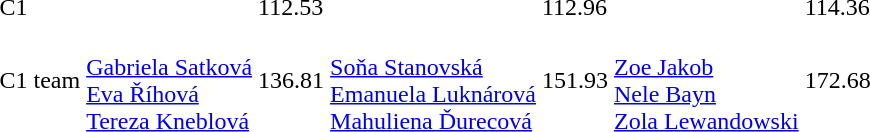<table>
<tr>
<td>C1</td>
<td></td>
<td>112.53</td>
<td></td>
<td>112.96</td>
<td></td>
<td>114.36</td>
</tr>
<tr>
<td>C1 team</td>
<td><br><a href='#'>Gabriela Satková</a><br><a href='#'>Eva Říhová</a><br><a href='#'>Tereza Kneblová</a></td>
<td>136.81</td>
<td><br><a href='#'>Soňa Stanovská</a><br><a href='#'>Emanuela Luknárová</a><br><a href='#'>Mahuliena Ďurecová</a></td>
<td>151.93</td>
<td><br><a href='#'>Zoe Jakob</a><br><a href='#'>Nele Bayn</a><br><a href='#'>Zola Lewandowski</a></td>
<td>172.68</td>
</tr>
</table>
